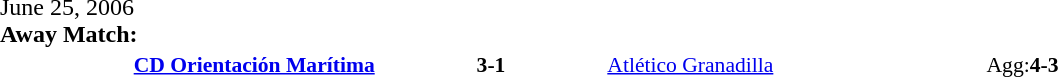<table width=100% cellspacing=1>
<tr>
<th width=20%></th>
<th width=12%></th>
<th width=20%></th>
<th></th>
</tr>
<tr>
<td>June 25, 2006<br><strong>Away Match:</strong></td>
</tr>
<tr style=font-size:90%>
<td align=right><strong><a href='#'>CD Orientación Marítima</a></strong></td>
<td align=center><strong>3-1</strong></td>
<td><a href='#'>Atlético Granadilla</a></td>
<td>Agg:<strong>4-3</strong></td>
</tr>
</table>
